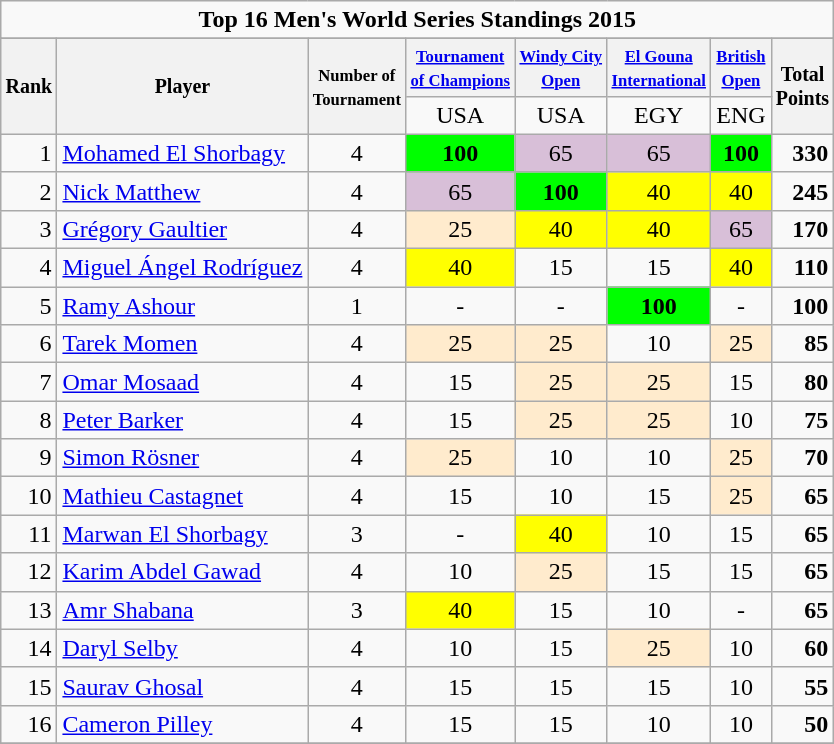<table class="wikitable">
<tr>
<td colspan=13 align="center"><strong>Top 16 Men's World Series Standings 2015</strong></td>
</tr>
<tr>
</tr>
<tr style="font-size:10pt;font-weight:bold">
<th rowspan=2 align="center">Rank</th>
<th rowspan=2 align="center">Player</th>
<th rowspan=2 align="center"><small>Number of<br>Tournament</small></th>
<th><small><a href='#'>Tournament<br>of Champions</a></small></th>
<th><small><a href='#'>Windy City<br>Open</a></small></th>
<th><small><a href='#'>El Gouna<br>International</a></small></th>
<th><small><a href='#'>British<br>Open</a></small></th>
<th rowspan=2 align="center">Total<br>Points</th>
</tr>
<tr>
<td align="center">USA </td>
<td align="center">USA </td>
<td align="center">EGY </td>
<td align="center">ENG </td>
</tr>
<tr>
<td align=right>1</td>
<td> <a href='#'>Mohamed El Shorbagy</a></td>
<td align=center>4</td>
<td align=center style="background:#00ff00"><strong>100</strong></td>
<td align=center style="background:#D8BFD8;">65</td>
<td align=center style="background:#D8BFD8;">65</td>
<td align=center style="background:#00ff00"><strong>100</strong></td>
<td align=right><strong>330</strong></td>
</tr>
<tr>
<td align=right>2</td>
<td> <a href='#'>Nick Matthew</a></td>
<td align=center>4</td>
<td align=center style="background:#D8BFD8;">65</td>
<td align=center style="background:#00ff00"><strong>100</strong></td>
<td align=center style="background:yellow;">40</td>
<td align=center style="background:yellow;">40</td>
<td align=right><strong>245</strong></td>
</tr>
<tr>
<td align=right>3</td>
<td> <a href='#'>Grégory Gaultier</a></td>
<td align=center>4</td>
<td align=center style="background:#ffebcd;">25</td>
<td align=center style="background:yellow;">40</td>
<td align=center style="background:yellow;">40</td>
<td align=center style="background:#D8BFD8;">65</td>
<td align=right><strong>170</strong></td>
</tr>
<tr>
<td align=right>4</td>
<td> <a href='#'>Miguel Ángel Rodríguez</a></td>
<td align=center>4</td>
<td align=center style="background:yellow;">40</td>
<td align=center>15</td>
<td align=center>15</td>
<td align=center style="background:yellow;">40</td>
<td align=right><strong>110</strong></td>
</tr>
<tr>
<td align=right>5</td>
<td> <a href='#'>Ramy Ashour</a></td>
<td align=center>1</td>
<td align=center>-</td>
<td align=center>-</td>
<td align=center style="background:#00ff00"><strong>100</strong></td>
<td align=center>-</td>
<td align=right><strong>100</strong></td>
</tr>
<tr>
<td align=right>6</td>
<td> <a href='#'>Tarek Momen</a></td>
<td align=center>4</td>
<td align=center style="background:#ffebcd;">25</td>
<td align=center style="background:#ffebcd;">25</td>
<td align=center>10</td>
<td align=center style="background:#ffebcd;">25</td>
<td align=right><strong>85</strong></td>
</tr>
<tr>
<td align=right>7</td>
<td> <a href='#'>Omar Mosaad</a></td>
<td align=center>4</td>
<td align=center>15</td>
<td align=center style="background:#ffebcd;">25</td>
<td align=center style="background:#ffebcd;">25</td>
<td align=center>15</td>
<td align=right><strong>80</strong></td>
</tr>
<tr>
<td align=right>8</td>
<td> <a href='#'>Peter Barker</a></td>
<td align=center>4</td>
<td align=center>15</td>
<td align=center style="background:#ffebcd;">25</td>
<td align=center style="background:#ffebcd;">25</td>
<td align=center>10</td>
<td align=right><strong>75</strong></td>
</tr>
<tr>
<td align=right>9</td>
<td> <a href='#'>Simon Rösner</a></td>
<td align=center>4</td>
<td align=center style="background:#ffebcd;">25</td>
<td align=center>10</td>
<td align=center>10</td>
<td align=center style="background:#ffebcd;">25</td>
<td align=right><strong>70</strong></td>
</tr>
<tr>
<td align=right>10</td>
<td> <a href='#'>Mathieu Castagnet</a></td>
<td align=center>4</td>
<td align=center>15</td>
<td align=center>10</td>
<td align=center>15</td>
<td align=center style="background:#ffebcd;">25</td>
<td align=right><strong>65</strong></td>
</tr>
<tr>
<td align=right>11</td>
<td> <a href='#'>Marwan El Shorbagy</a></td>
<td align=center>3</td>
<td align=center>-</td>
<td align=center style="background:yellow;">40</td>
<td align=center>10</td>
<td align=center>15</td>
<td align=right><strong>65</strong></td>
</tr>
<tr>
<td align=right>12</td>
<td> <a href='#'>Karim Abdel Gawad</a></td>
<td align=center>4</td>
<td align=center>10</td>
<td align=center style="background:#ffebcd;">25</td>
<td align=center>15</td>
<td align=center>15</td>
<td align=right><strong>65</strong></td>
</tr>
<tr>
<td align=right>13</td>
<td> <a href='#'>Amr Shabana</a></td>
<td align=center>3</td>
<td align=center style="background:yellow;">40</td>
<td align=center>15</td>
<td align=center>10</td>
<td align=center>-</td>
<td align=right><strong>65</strong></td>
</tr>
<tr>
<td align=right>14</td>
<td> <a href='#'>Daryl Selby</a></td>
<td align=center>4</td>
<td align=center>10</td>
<td align=center>15</td>
<td align=center style="background:#ffebcd;">25</td>
<td align=center>10</td>
<td align=right><strong>60</strong></td>
</tr>
<tr>
<td align=right>15</td>
<td> <a href='#'>Saurav Ghosal</a></td>
<td align=center>4</td>
<td align=center>15</td>
<td align=center>15</td>
<td align=center>15</td>
<td align=center>10</td>
<td align=right><strong>55</strong></td>
</tr>
<tr>
<td align=right>16</td>
<td> <a href='#'>Cameron Pilley</a></td>
<td align=center>4</td>
<td align=center>15</td>
<td align=center>15</td>
<td align=center>10</td>
<td align=center>10</td>
<td align=right><strong>50</strong></td>
</tr>
<tr>
</tr>
</table>
